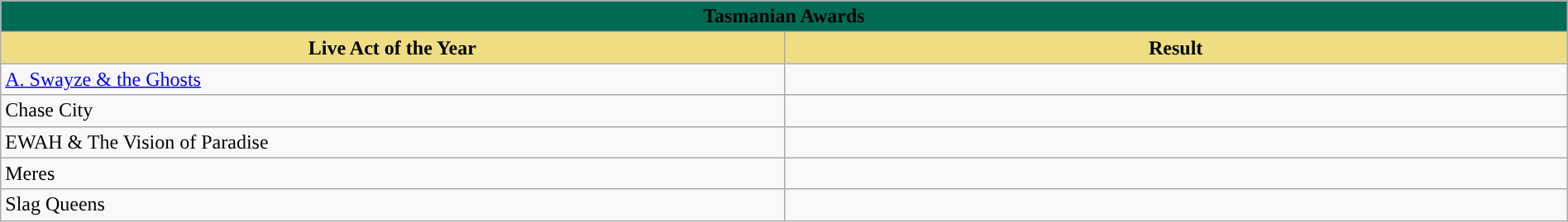<table class="wikitable" width=100%>
<tr>
<th colspan="2" ! style="width:15%;background:#006b54">Tasmanian Awards</th>
</tr>
<tr>
<th style="width:10%;background:#EEDD82;">Live Act of the Year</th>
<th style="width:10%;background:#EEDD82;">Result</th>
</tr>
<tr>
<td><a href='#'>A. Swayze & the Ghosts</a></td>
<td></td>
</tr>
<tr>
<td>Chase City</td>
<td></td>
</tr>
<tr>
<td>EWAH & The Vision of Paradise</td>
<td></td>
</tr>
<tr>
<td>Meres</td>
<td></td>
</tr>
<tr>
<td>Slag Queens</td>
<td></td>
</tr>
</table>
